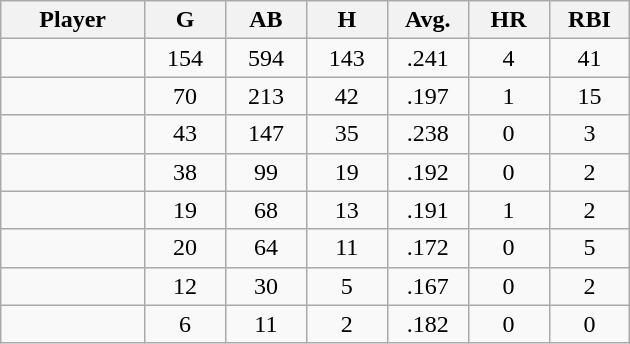<table class="wikitable sortable">
<tr>
<th bgcolor="#DDDDFF" width="16%">Player</th>
<th bgcolor="#DDDDFF" width="9%">G</th>
<th bgcolor="#DDDDFF" width="9%">AB</th>
<th bgcolor="#DDDDFF" width="9%">H</th>
<th bgcolor="#DDDDFF" width="9%">Avg.</th>
<th bgcolor="#DDDDFF" width="9%">HR</th>
<th bgcolor="#DDDDFF" width="9%">RBI</th>
</tr>
<tr align="center">
<td></td>
<td>154</td>
<td>594</td>
<td>143</td>
<td>.241</td>
<td>4</td>
<td>41</td>
</tr>
<tr align="center">
<td></td>
<td>70</td>
<td>213</td>
<td>42</td>
<td>.197</td>
<td>1</td>
<td>15</td>
</tr>
<tr align="center">
<td></td>
<td>43</td>
<td>147</td>
<td>35</td>
<td>.238</td>
<td>0</td>
<td>3</td>
</tr>
<tr align="center">
<td></td>
<td>38</td>
<td>99</td>
<td>19</td>
<td>.192</td>
<td>0</td>
<td>2</td>
</tr>
<tr align="center">
<td></td>
<td>19</td>
<td>68</td>
<td>13</td>
<td>.191</td>
<td>1</td>
<td>2</td>
</tr>
<tr align="center">
<td></td>
<td>20</td>
<td>64</td>
<td>11</td>
<td>.172</td>
<td>0</td>
<td>5</td>
</tr>
<tr align="center">
<td></td>
<td>12</td>
<td>30</td>
<td>5</td>
<td>.167</td>
<td>0</td>
<td>2</td>
</tr>
<tr align="center">
<td></td>
<td>6</td>
<td>11</td>
<td>2</td>
<td>.182</td>
<td>0</td>
<td>0</td>
</tr>
</table>
